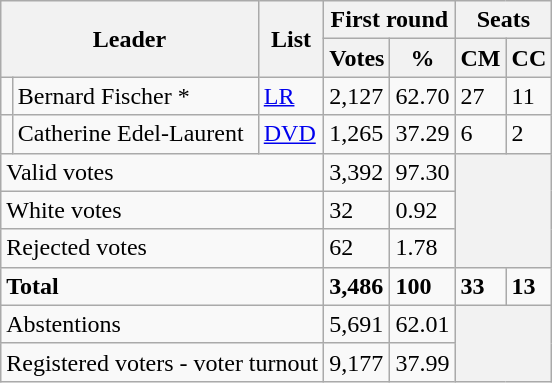<table class="wikitable">
<tr>
<th colspan="2" rowspan="2">Leader</th>
<th rowspan="2">List</th>
<th colspan="2">First round</th>
<th colspan="2">Seats</th>
</tr>
<tr>
<th>Votes</th>
<th>%</th>
<th>CM</th>
<th>CC</th>
</tr>
<tr>
<td bgcolor=></td>
<td>Bernard Fischer *</td>
<td><a href='#'>LR</a></td>
<td>2,127</td>
<td>62.70</td>
<td>27</td>
<td>11</td>
</tr>
<tr>
<td bgcolor=></td>
<td>Catherine Edel-Laurent</td>
<td><a href='#'>DVD</a></td>
<td>1,265</td>
<td>37.29</td>
<td>6</td>
<td>2</td>
</tr>
<tr>
<td colspan="3">Valid votes</td>
<td>3,392</td>
<td>97.30</td>
<th colspan="2" rowspan="3"></th>
</tr>
<tr>
<td colspan="3">White votes</td>
<td>32</td>
<td>0.92</td>
</tr>
<tr>
<td colspan="3">Rejected votes</td>
<td>62</td>
<td>1.78</td>
</tr>
<tr>
<td colspan="3"><strong>Total</strong></td>
<td><strong>3,486</strong></td>
<td><strong>100</strong></td>
<td><strong>33</strong></td>
<td><strong>13</strong></td>
</tr>
<tr>
<td colspan="3">Abstentions</td>
<td>5,691</td>
<td>62.01</td>
<th colspan="2" rowspan="2"></th>
</tr>
<tr>
<td colspan="3">Registered voters - voter turnout</td>
<td>9,177</td>
<td>37.99</td>
</tr>
</table>
